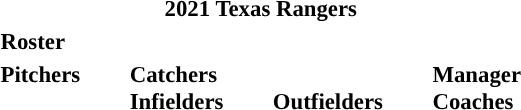<table class="toccolours" style="font-size: 95%;">
<tr>
<th colspan="10">2021 Texas Rangers</th>
</tr>
<tr>
<td colspan="10"><strong>Roster</strong></td>
</tr>
<tr>
<td valign="top"><strong>Pitchers</strong><br>




























</td>
<td style="width:25px;"></td>
<td valign="top"><strong>Catchers</strong><br>



<strong>Infielders</strong>










</td>
<td width="25px"></td>
<td valign="top"><br><strong>Outfielders</strong>








</td>
<td style="width:25px;"></td>
<td valign="top"><strong>Manager</strong><br>
<strong>Coaches</strong>
 
 
 
 
 
 
 
 
 </td>
</tr>
</table>
